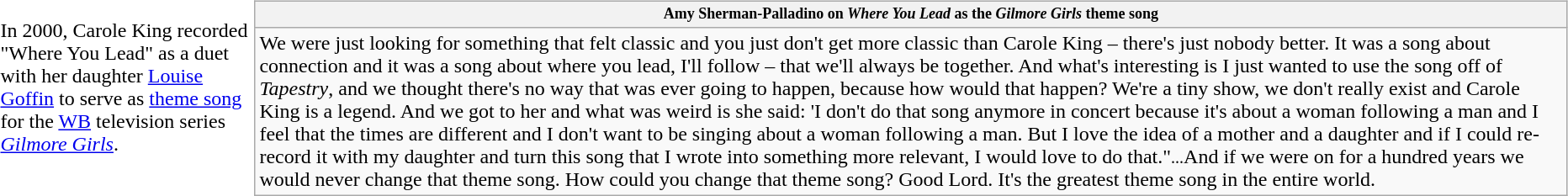<table>
<tr>
<td>In 2000, Carole King recorded "Where You Lead" as a duet with her daughter <a href='#'>Louise Goffin</a> to serve as <a href='#'>theme song</a> for the <a href='#'>WB</a> television series <em><a href='#'>Gilmore Girls</a></em>.</td>
<td><br><table class="wikitable floatright collapsible collapsed">
<tr>
<th style="font-size:75%">Amy Sherman-Palladino on <em>Where You Lead</em> as the <em>Gilmore Girls</em> theme song</th>
</tr>
<tr>
<td>We were just looking for something that felt classic and you just don't get more classic than Carole King – there's just nobody better. It was a song about connection and it was a song about where you lead, I'll follow – that we'll always be together. And what's interesting is I just wanted to use the song off of <em>Tapestry</em>, and we thought there's no way that was ever going to happen, because how would that happen? We're a tiny show, we don't really exist and Carole King is a legend. And we got to her and what was weird is she said: 'I don't do that song anymore in concert because it's about a woman following a man and I feel that the times are different and I don't want to be singing about a woman following a man. But I love the idea of a mother and a daughter and if I could re-record it with my daughter and turn this song that I wrote into something more relevant, I would love to do that."<small>...</small>And if we were on for a hundred years we would never change that theme song. How could you change that theme song? Good Lord. It's the greatest theme song in the entire world.</td>
</tr>
</table>
</td>
</tr>
</table>
